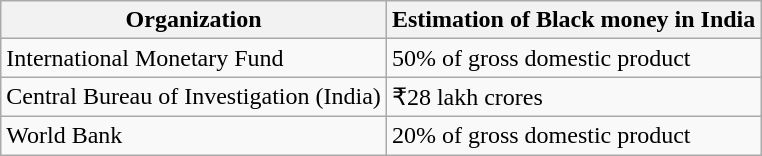<table class="wikitable">
<tr>
<th><strong>Organization</strong></th>
<th><strong>Estimation of Black money in India</strong></th>
</tr>
<tr>
<td>International Monetary Fund</td>
<td>50% of gross domestic product</td>
</tr>
<tr>
<td>Central Bureau of Investigation (India)</td>
<td>₹28 lakh crores</td>
</tr>
<tr>
<td>World Bank</td>
<td>20% of gross domestic product</td>
</tr>
</table>
